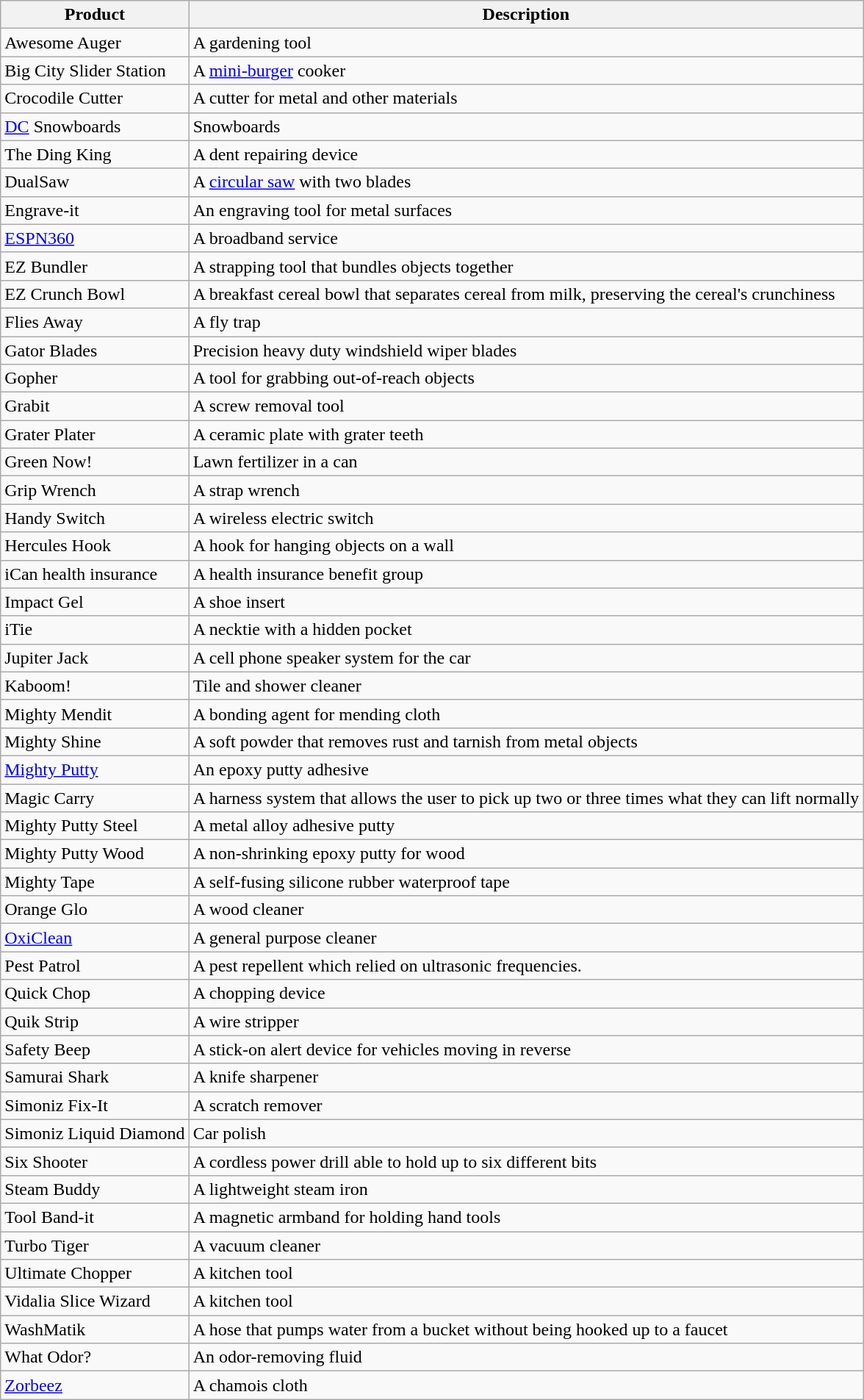<table class="wikitable sticky-header">
<tr>
<th>Product</th>
<th>Description</th>
</tr>
<tr>
<td>Awesome Auger</td>
<td>A gardening tool</td>
</tr>
<tr>
<td>Big City Slider Station</td>
<td>A <a href='#'>mini-burger</a> cooker</td>
</tr>
<tr>
<td>Crocodile Cutter</td>
<td>A cutter for metal and other materials</td>
</tr>
<tr>
<td><a href='#'>DC</a> Snowboards</td>
<td>Snowboards</td>
</tr>
<tr>
<td>The Ding King</td>
<td>A dent repairing device</td>
</tr>
<tr>
<td>DualSaw</td>
<td>A <a href='#'>circular saw</a> with two blades</td>
</tr>
<tr>
<td>Engrave-it</td>
<td>An engraving tool for metal surfaces</td>
</tr>
<tr>
<td><a href='#'>ESPN360</a></td>
<td>A broadband service</td>
</tr>
<tr>
<td>EZ Bundler</td>
<td>A strapping tool that bundles objects together</td>
</tr>
<tr>
<td>EZ Crunch Bowl</td>
<td>A breakfast cereal bowl that separates cereal from milk, preserving the cereal's crunchiness</td>
</tr>
<tr>
<td>Flies Away</td>
<td>A fly trap</td>
</tr>
<tr>
<td>Gator Blades</td>
<td>Precision heavy duty windshield wiper blades</td>
</tr>
<tr>
<td>Gopher</td>
<td>A tool for grabbing out-of-reach objects</td>
</tr>
<tr>
<td>Grabit</td>
<td>A screw removal tool</td>
</tr>
<tr>
<td>Grater Plater</td>
<td>A ceramic plate with grater teeth</td>
</tr>
<tr>
<td>Green Now!</td>
<td>Lawn fertilizer in a can</td>
</tr>
<tr>
<td>Grip Wrench</td>
<td>A strap wrench</td>
</tr>
<tr>
<td>Handy Switch</td>
<td>A wireless electric switch</td>
</tr>
<tr>
<td>Hercules Hook</td>
<td>A hook for hanging objects on a wall</td>
</tr>
<tr>
<td>iCan health insurance</td>
<td>A health insurance benefit group</td>
</tr>
<tr>
<td>Impact Gel</td>
<td>A shoe insert</td>
</tr>
<tr>
<td>iTie</td>
<td>A necktie with a hidden pocket</td>
</tr>
<tr>
<td>Jupiter Jack</td>
<td>A cell phone speaker system for the car</td>
</tr>
<tr>
<td>Kaboom!</td>
<td>Tile and shower cleaner</td>
</tr>
<tr>
<td>Mighty Mendit</td>
<td>A bonding agent for mending cloth</td>
</tr>
<tr>
<td>Mighty Shine</td>
<td>A soft powder that removes rust and tarnish from metal objects</td>
</tr>
<tr>
<td><a href='#'>Mighty Putty</a></td>
<td>An epoxy putty adhesive</td>
</tr>
<tr>
<td>Magic Carry</td>
<td>A harness system that allows the user to pick up two or three times what they can lift normally</td>
</tr>
<tr>
<td>Mighty Putty Steel</td>
<td>A metal alloy adhesive putty</td>
</tr>
<tr>
<td>Mighty Putty Wood</td>
<td>A non-shrinking epoxy putty for wood</td>
</tr>
<tr>
<td>Mighty Tape</td>
<td>A self-fusing silicone rubber waterproof tape</td>
</tr>
<tr>
<td>Orange Glo</td>
<td>A wood cleaner</td>
</tr>
<tr>
<td><a href='#'>OxiClean</a></td>
<td>A general purpose cleaner</td>
</tr>
<tr>
<td>Pest Patrol </td>
<td>A pest repellent which relied on ultrasonic frequencies.</td>
</tr>
<tr>
<td>Quick Chop</td>
<td>A chopping device</td>
</tr>
<tr>
<td>Quik Strip</td>
<td>A wire stripper</td>
</tr>
<tr>
<td>Safety Beep</td>
<td>A stick-on alert device for vehicles moving in reverse</td>
</tr>
<tr>
<td>Samurai Shark</td>
<td>A knife sharpener</td>
</tr>
<tr>
<td>Simoniz Fix-It</td>
<td>A scratch remover</td>
</tr>
<tr>
<td>Simoniz Liquid Diamond</td>
<td>Car polish</td>
</tr>
<tr>
<td>Six Shooter</td>
<td>A cordless power drill able to hold up to six different bits</td>
</tr>
<tr>
<td>Steam Buddy</td>
<td>A lightweight steam iron</td>
</tr>
<tr>
<td>Tool Band-it </td>
<td>A magnetic armband for holding hand tools</td>
</tr>
<tr>
<td>Turbo Tiger</td>
<td>A vacuum cleaner</td>
</tr>
<tr>
<td>Ultimate Chopper</td>
<td>A kitchen tool</td>
</tr>
<tr>
<td>Vidalia Slice Wizard</td>
<td>A kitchen tool</td>
</tr>
<tr>
<td>WashMatik</td>
<td>A hose that pumps water from a bucket without being hooked up to a faucet</td>
</tr>
<tr>
<td>What Odor?</td>
<td>An odor-removing fluid</td>
</tr>
<tr>
<td><a href='#'>Zorbeez</a></td>
<td>A chamois cloth</td>
</tr>
</table>
